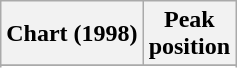<table class="wikitable sortable plainrowheaders" style="text-align:center">
<tr>
<th scope="col">Chart (1998)</th>
<th scope="col">Peak<br> position</th>
</tr>
<tr>
</tr>
<tr>
</tr>
<tr>
</tr>
<tr>
</tr>
</table>
